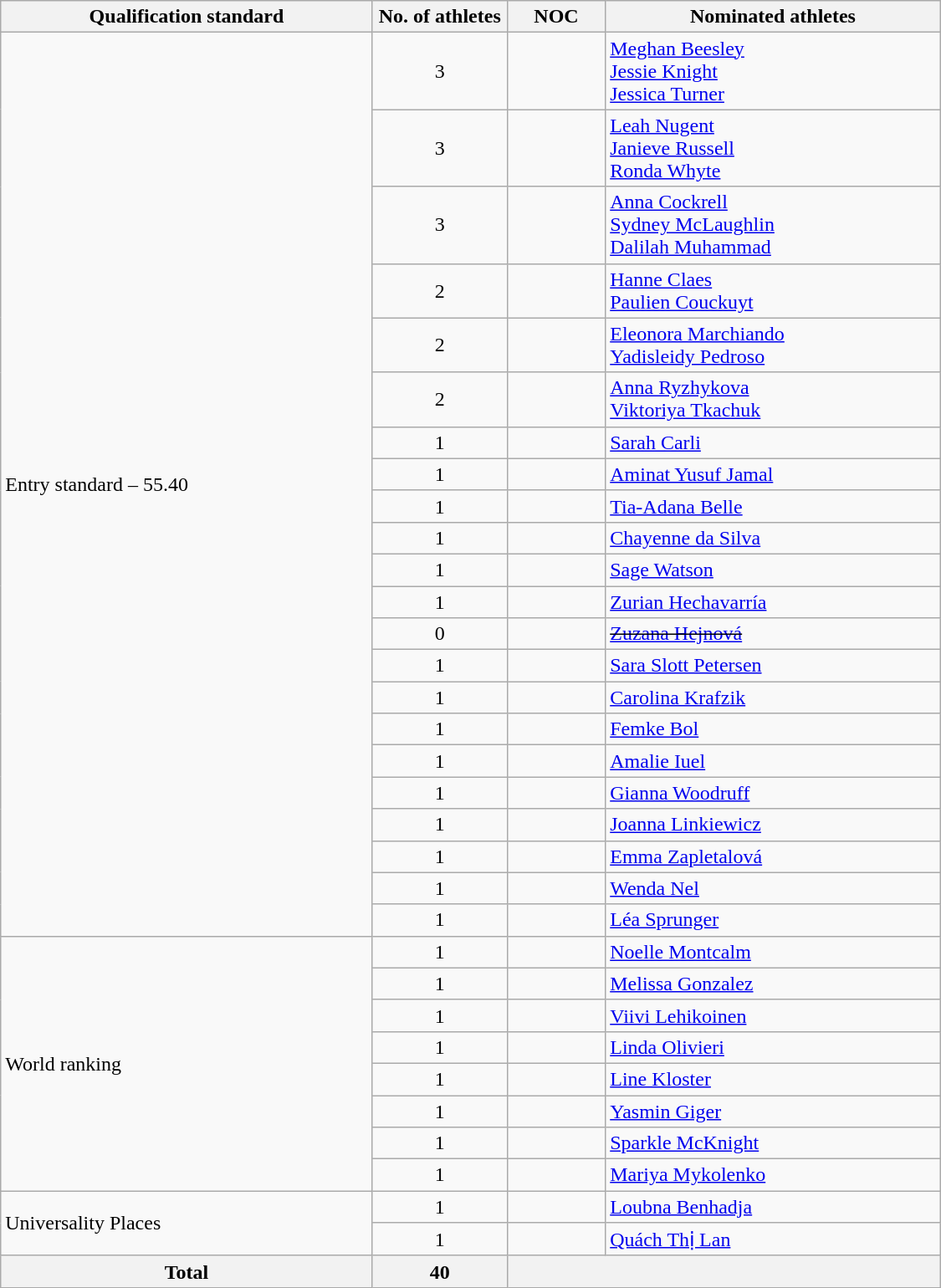<table class="wikitable" style="text-align:left; width:750px;">
<tr>
<th>Qualification standard</th>
<th width=100>No. of athletes</th>
<th>NOC</th>
<th>Nominated athletes</th>
</tr>
<tr>
<td rowspan=22>Entry standard – 55.40</td>
<td align=center>3</td>
<td></td>
<td><a href='#'>Meghan Beesley</a><br><a href='#'>Jessie Knight</a><br><a href='#'>Jessica Turner</a></td>
</tr>
<tr>
<td align=center>3</td>
<td></td>
<td><a href='#'>Leah Nugent</a><br><a href='#'>Janieve Russell</a><br><a href='#'>Ronda Whyte</a></td>
</tr>
<tr>
<td align=center>3</td>
<td></td>
<td><a href='#'>Anna Cockrell</a><br><a href='#'>Sydney McLaughlin</a><br><a href='#'>Dalilah Muhammad</a></td>
</tr>
<tr>
<td align=center>2</td>
<td></td>
<td><a href='#'>Hanne Claes</a><br><a href='#'>Paulien Couckuyt</a></td>
</tr>
<tr>
<td align=center>2</td>
<td></td>
<td><a href='#'>Eleonora Marchiando</a><br><a href='#'>Yadisleidy Pedroso</a></td>
</tr>
<tr>
<td align=center>2</td>
<td></td>
<td><a href='#'>Anna Ryzhykova</a><br><a href='#'>Viktoriya Tkachuk</a></td>
</tr>
<tr>
<td align=center>1</td>
<td></td>
<td><a href='#'>Sarah Carli</a></td>
</tr>
<tr>
<td align=center>1</td>
<td></td>
<td><a href='#'>Aminat Yusuf Jamal</a></td>
</tr>
<tr>
<td align=center>1</td>
<td></td>
<td><a href='#'>Tia-Adana Belle</a></td>
</tr>
<tr>
<td align=center>1</td>
<td></td>
<td><a href='#'>Chayenne da Silva</a></td>
</tr>
<tr>
<td align=center>1</td>
<td></td>
<td><a href='#'>Sage Watson</a></td>
</tr>
<tr>
<td align=center>1</td>
<td></td>
<td><a href='#'>Zurian Hechavarría</a></td>
</tr>
<tr>
<td align=center>0</td>
<td></td>
<td><s><a href='#'>Zuzana Hejnová</a></s></td>
</tr>
<tr>
<td align=center>1</td>
<td></td>
<td><a href='#'>Sara Slott Petersen</a></td>
</tr>
<tr>
<td align=center>1</td>
<td></td>
<td><a href='#'>Carolina Krafzik</a></td>
</tr>
<tr>
<td align=center>1</td>
<td></td>
<td><a href='#'>Femke Bol</a></td>
</tr>
<tr>
<td align=center>1</td>
<td></td>
<td><a href='#'>Amalie Iuel</a></td>
</tr>
<tr>
<td align=center>1</td>
<td></td>
<td><a href='#'>Gianna Woodruff</a></td>
</tr>
<tr>
<td align=center>1</td>
<td></td>
<td><a href='#'>Joanna Linkiewicz</a></td>
</tr>
<tr>
<td align=center>1</td>
<td></td>
<td><a href='#'>Emma Zapletalová</a></td>
</tr>
<tr>
<td align=center>1</td>
<td></td>
<td><a href='#'>Wenda Nel</a></td>
</tr>
<tr>
<td align=center>1</td>
<td></td>
<td><a href='#'>Léa Sprunger</a></td>
</tr>
<tr>
<td rowspan=8>World ranking</td>
<td align=center>1</td>
<td></td>
<td><a href='#'>Noelle Montcalm</a></td>
</tr>
<tr>
<td align=center>1</td>
<td></td>
<td><a href='#'>Melissa Gonzalez</a></td>
</tr>
<tr>
<td align=center>1</td>
<td></td>
<td><a href='#'>Viivi Lehikoinen</a></td>
</tr>
<tr>
<td align=center>1</td>
<td></td>
<td><a href='#'>Linda Olivieri</a></td>
</tr>
<tr>
<td align=center>1</td>
<td></td>
<td><a href='#'>Line Kloster</a></td>
</tr>
<tr>
<td align=center>1</td>
<td></td>
<td><a href='#'>Yasmin Giger</a></td>
</tr>
<tr>
<td align=center>1</td>
<td></td>
<td><a href='#'>Sparkle McKnight</a></td>
</tr>
<tr>
<td align=center>1</td>
<td></td>
<td><a href='#'>Mariya Mykolenko</a></td>
</tr>
<tr>
<td rowspan=2>Universality Places</td>
<td align=center>1</td>
<td></td>
<td><a href='#'>Loubna Benhadja</a></td>
</tr>
<tr>
<td align=center>1</td>
<td></td>
<td><a href='#'>Quách Thị Lan</a></td>
</tr>
<tr>
<th>Total</th>
<th>40</th>
<th colspan=2></th>
</tr>
</table>
